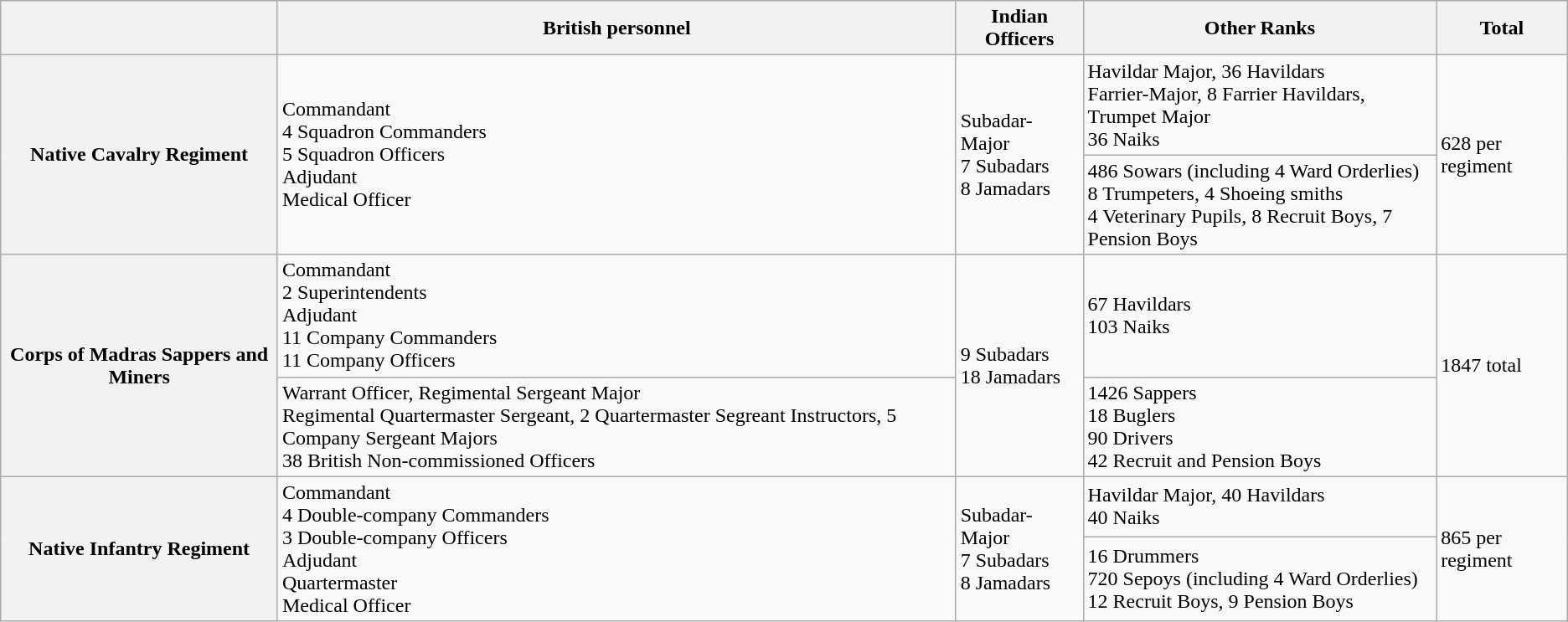<table class="wikitable">
<tr>
<th></th>
<th>British personnel</th>
<th>Indian Officers</th>
<th>Other Ranks</th>
<th>Total</th>
</tr>
<tr>
<th rowspan="2">Native Cavalry Regiment</th>
<td rowspan="2">Commandant<br>4 Squadron Commanders<br>5 Squadron Officers<br>Adjudant<br>Medical Officer</td>
<td rowspan="2">Subadar-Major<br>7 Subadars<br>8 Jamadars</td>
<td>Havildar Major, 36 Havildars<br>Farrier-Major, 8 Farrier Havildars, Trumpet Major<br>36 Naiks</td>
<td rowspan="2">628 per regiment</td>
</tr>
<tr>
<td>486 Sowars (including 4 Ward Orderlies)<br>8 Trumpeters, 4 Shoeing smiths<br>4 Veterinary Pupils, 8 Recruit Boys, 7 Pension Boys</td>
</tr>
<tr>
<th rowspan="2">Corps of Madras Sappers and Miners</th>
<td>Commandant<br>2 Superintendents<br>Adjudant<br>11 Company Commanders<br>11 Company Officers</td>
<td rowspan="2">9 Subadars<br>18 Jamadars</td>
<td>67 Havildars<br>103 Naiks</td>
<td rowspan="2">1847 total</td>
</tr>
<tr>
<td>Warrant Officer, Regimental Sergeant Major<br>Regimental Quartermaster Sergeant, 2 Quartermaster Segreant Instructors, 5 Company Sergeant Majors<br>38 British Non-commissioned Officers</td>
<td>1426 Sappers<br>18 Buglers<br>90 Drivers<br>42 Recruit and Pension Boys</td>
</tr>
<tr>
<th rowspan="2">Native Infantry Regiment</th>
<td rowspan="2">Commandant<br>4 Double-company Commanders<br>3 Double-company Officers<br>Adjudant<br>Quartermaster<br>Medical Officer</td>
<td rowspan="2">Subadar-Major<br>7 Subadars<br>8 Jamadars</td>
<td>Havildar Major, 40 Havildars<br>40 Naiks</td>
<td rowspan="2">865 per regiment</td>
</tr>
<tr>
<td>16 Drummers<br>720 Sepoys (including 4 Ward Orderlies)<br>12 Recruit Boys, 9 Pension Boys</td>
</tr>
</table>
